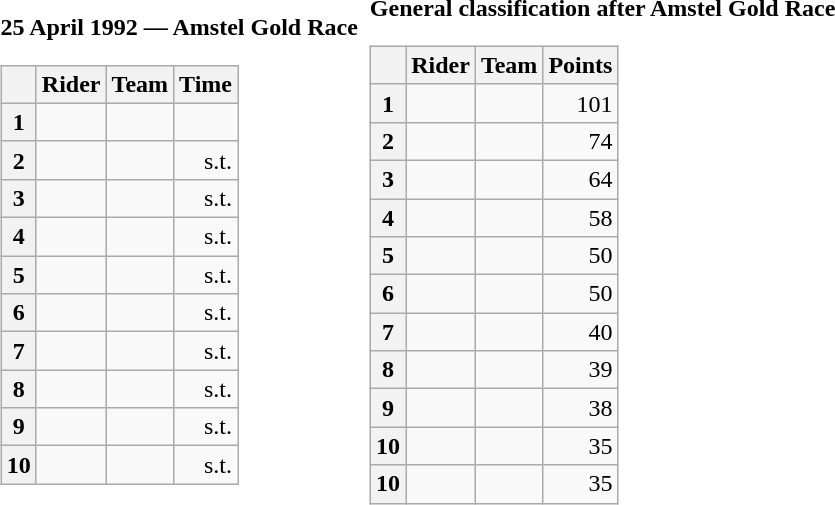<table>
<tr>
<td><strong>25 April 1992 — Amstel Gold Race </strong><br><table class="wikitable">
<tr>
<th></th>
<th>Rider</th>
<th>Team</th>
<th>Time</th>
</tr>
<tr>
<th>1</th>
<td></td>
<td></td>
<td align="right"></td>
</tr>
<tr>
<th>2</th>
<td></td>
<td></td>
<td align="right">s.t.</td>
</tr>
<tr>
<th>3</th>
<td></td>
<td></td>
<td align="right">s.t.</td>
</tr>
<tr>
<th>4</th>
<td></td>
<td></td>
<td align="right">s.t.</td>
</tr>
<tr>
<th>5</th>
<td></td>
<td></td>
<td align="right">s.t.</td>
</tr>
<tr>
<th>6</th>
<td></td>
<td></td>
<td align="right">s.t.</td>
</tr>
<tr>
<th>7</th>
<td></td>
<td></td>
<td align="right">s.t.</td>
</tr>
<tr>
<th>8</th>
<td></td>
<td></td>
<td align="right">s.t.</td>
</tr>
<tr>
<th>9</th>
<td></td>
<td></td>
<td align="right">s.t.</td>
</tr>
<tr>
<th>10</th>
<td></td>
<td></td>
<td align="right">s.t.</td>
</tr>
</table>
</td>
<td></td>
<td><strong>General classification after Amstel Gold Race</strong><br><table class="wikitable">
<tr>
<th></th>
<th>Rider</th>
<th>Team</th>
<th>Points</th>
</tr>
<tr>
<th>1</th>
<td> </td>
<td></td>
<td align="right">101</td>
</tr>
<tr>
<th>2</th>
<td></td>
<td></td>
<td align="right">74</td>
</tr>
<tr>
<th>3</th>
<td></td>
<td></td>
<td align="right">64</td>
</tr>
<tr>
<th>4</th>
<td></td>
<td></td>
<td align="right">58</td>
</tr>
<tr>
<th>5</th>
<td></td>
<td></td>
<td align="right">50</td>
</tr>
<tr>
<th>6</th>
<td></td>
<td></td>
<td align="right">50</td>
</tr>
<tr>
<th>7</th>
<td></td>
<td></td>
<td align="right">40</td>
</tr>
<tr>
<th>8</th>
<td></td>
<td></td>
<td align="right">39</td>
</tr>
<tr>
<th>9</th>
<td></td>
<td></td>
<td align="right">38</td>
</tr>
<tr>
<th>10</th>
<td></td>
<td></td>
<td align="right">35</td>
</tr>
<tr>
<th>10</th>
<td></td>
<td></td>
<td align="right">35</td>
</tr>
</table>
</td>
</tr>
</table>
